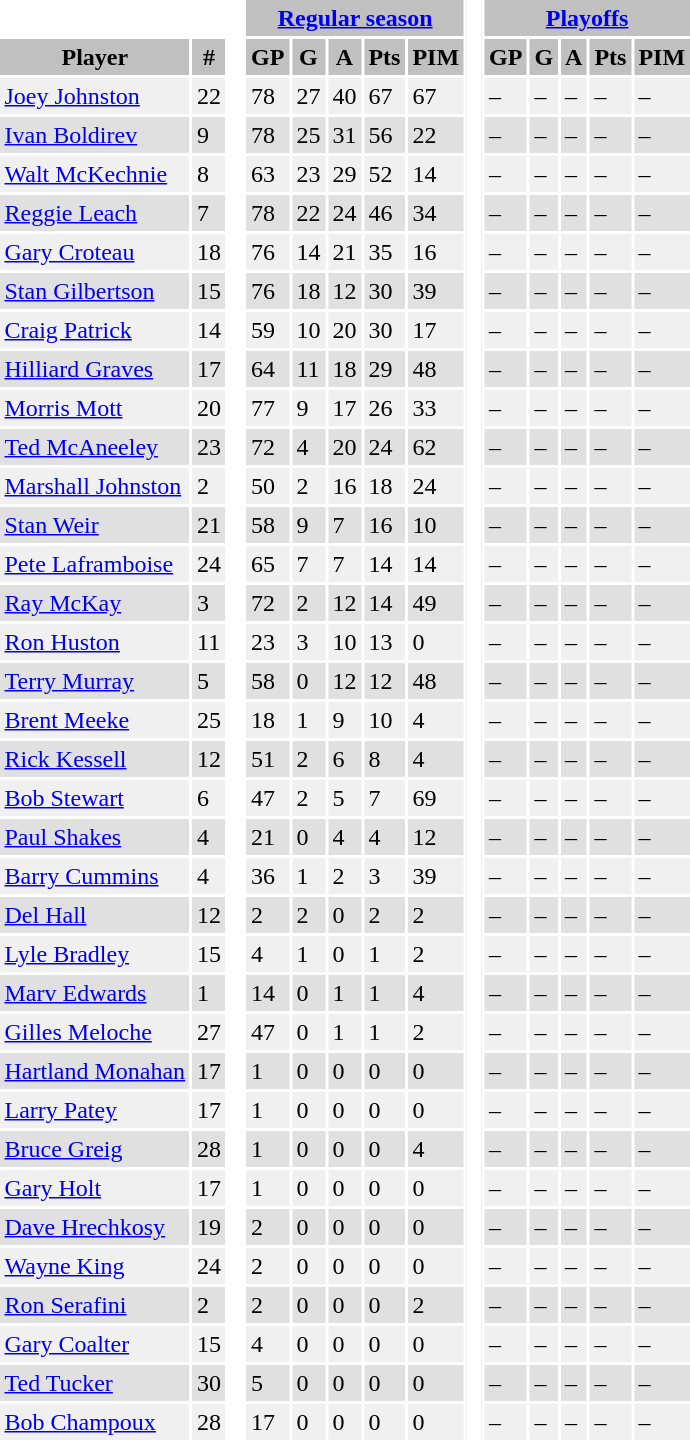<table BORDER="0" CELLPADDING="3" CELLSPACING="2" ID="Table1">
<tr ALIGN="center" bgcolor="#c0c0c0">
<th ALIGN="center" colspan="2" bgcolor="#ffffff"> </th>
<th ALIGN="center" rowspan="99" bgcolor="#ffffff"> </th>
<th ALIGN="center" colspan="5"><a href='#'>Regular season</a></th>
<th ALIGN="center" rowspan="99" bgcolor="#ffffff"> </th>
<th ALIGN="center" colspan="5"><a href='#'>Playoffs</a></th>
</tr>
<tr ALIGN="center" bgcolor="#c0c0c0">
<th ALIGN="center">Player</th>
<th ALIGN="center">#</th>
<th ALIGN="center">GP</th>
<th ALIGN="center">G</th>
<th ALIGN="center">A</th>
<th ALIGN="center">Pts</th>
<th ALIGN="center">PIM</th>
<th ALIGN="center">GP</th>
<th ALIGN="center">G</th>
<th ALIGN="center">A</th>
<th ALIGN="center">Pts</th>
<th ALIGN="center">PIM</th>
</tr>
<tr bgcolor="#f0f0f0">
<td><a href='#'>Joey Johnston</a></td>
<td>22</td>
<td>78</td>
<td>27</td>
<td>40</td>
<td>67</td>
<td>67</td>
<td>–</td>
<td>–</td>
<td>–</td>
<td>–</td>
<td>–</td>
</tr>
<tr bgcolor="#e0e0e0">
<td><a href='#'>Ivan Boldirev</a></td>
<td>9</td>
<td>78</td>
<td>25</td>
<td>31</td>
<td>56</td>
<td>22</td>
<td>–</td>
<td>–</td>
<td>–</td>
<td>–</td>
<td>–</td>
</tr>
<tr bgcolor="#f0f0f0">
<td><a href='#'>Walt McKechnie</a></td>
<td>8</td>
<td>63</td>
<td>23</td>
<td>29</td>
<td>52</td>
<td>14</td>
<td>–</td>
<td>–</td>
<td>–</td>
<td>–</td>
<td>–</td>
</tr>
<tr bgcolor="#e0e0e0">
<td><a href='#'>Reggie Leach</a></td>
<td>7</td>
<td>78</td>
<td>22</td>
<td>24</td>
<td>46</td>
<td>34</td>
<td>–</td>
<td>–</td>
<td>–</td>
<td>–</td>
<td>–</td>
</tr>
<tr bgcolor="#f0f0f0">
<td><a href='#'>Gary Croteau</a></td>
<td>18</td>
<td>76</td>
<td>14</td>
<td>21</td>
<td>35</td>
<td>16</td>
<td>–</td>
<td>–</td>
<td>–</td>
<td>–</td>
<td>–</td>
</tr>
<tr bgcolor="#e0e0e0">
<td><a href='#'>Stan Gilbertson</a></td>
<td>15</td>
<td>76</td>
<td>18</td>
<td>12</td>
<td>30</td>
<td>39</td>
<td>–</td>
<td>–</td>
<td>–</td>
<td>–</td>
<td>–</td>
</tr>
<tr bgcolor="#f0f0f0">
<td><a href='#'>Craig Patrick</a></td>
<td>14</td>
<td>59</td>
<td>10</td>
<td>20</td>
<td>30</td>
<td>17</td>
<td>–</td>
<td>–</td>
<td>–</td>
<td>–</td>
<td>–</td>
</tr>
<tr bgcolor="#e0e0e0">
<td><a href='#'>Hilliard Graves</a></td>
<td>17</td>
<td>64</td>
<td>11</td>
<td>18</td>
<td>29</td>
<td>48</td>
<td>–</td>
<td>–</td>
<td>–</td>
<td>–</td>
<td>–</td>
</tr>
<tr bgcolor="#f0f0f0">
<td><a href='#'>Morris Mott</a></td>
<td>20</td>
<td>77</td>
<td>9</td>
<td>17</td>
<td>26</td>
<td>33</td>
<td>–</td>
<td>–</td>
<td>–</td>
<td>–</td>
<td>–</td>
</tr>
<tr bgcolor="#e0e0e0">
<td><a href='#'>Ted McAneeley</a></td>
<td>23</td>
<td>72</td>
<td>4</td>
<td>20</td>
<td>24</td>
<td>62</td>
<td>–</td>
<td>–</td>
<td>–</td>
<td>–</td>
<td>–</td>
</tr>
<tr bgcolor="#f0f0f0">
<td><a href='#'>Marshall Johnston</a></td>
<td>2</td>
<td>50</td>
<td>2</td>
<td>16</td>
<td>18</td>
<td>24</td>
<td>–</td>
<td>–</td>
<td>–</td>
<td>–</td>
<td>–</td>
</tr>
<tr bgcolor="#e0e0e0">
<td><a href='#'>Stan Weir</a></td>
<td>21</td>
<td>58</td>
<td>9</td>
<td>7</td>
<td>16</td>
<td>10</td>
<td>–</td>
<td>–</td>
<td>–</td>
<td>–</td>
<td>–</td>
</tr>
<tr bgcolor="#f0f0f0">
<td><a href='#'>Pete Laframboise</a></td>
<td>24</td>
<td>65</td>
<td>7</td>
<td>7</td>
<td>14</td>
<td>14</td>
<td>–</td>
<td>–</td>
<td>–</td>
<td>–</td>
<td>–</td>
</tr>
<tr bgcolor="#e0e0e0">
<td><a href='#'>Ray McKay</a></td>
<td>3</td>
<td>72</td>
<td>2</td>
<td>12</td>
<td>14</td>
<td>49</td>
<td>–</td>
<td>–</td>
<td>–</td>
<td>–</td>
<td>–</td>
</tr>
<tr bgcolor="#f0f0f0">
<td><a href='#'>Ron Huston</a></td>
<td>11</td>
<td>23</td>
<td>3</td>
<td>10</td>
<td>13</td>
<td>0</td>
<td>–</td>
<td>–</td>
<td>–</td>
<td>–</td>
<td>–</td>
</tr>
<tr bgcolor="#e0e0e0">
<td><a href='#'>Terry Murray</a></td>
<td>5</td>
<td>58</td>
<td>0</td>
<td>12</td>
<td>12</td>
<td>48</td>
<td>–</td>
<td>–</td>
<td>–</td>
<td>–</td>
<td>–</td>
</tr>
<tr bgcolor="#f0f0f0">
<td><a href='#'>Brent Meeke</a></td>
<td>25</td>
<td>18</td>
<td>1</td>
<td>9</td>
<td>10</td>
<td>4</td>
<td>–</td>
<td>–</td>
<td>–</td>
<td>–</td>
<td>–</td>
</tr>
<tr bgcolor="#e0e0e0">
<td><a href='#'>Rick Kessell</a></td>
<td>12</td>
<td>51</td>
<td>2</td>
<td>6</td>
<td>8</td>
<td>4</td>
<td>–</td>
<td>–</td>
<td>–</td>
<td>–</td>
<td>–</td>
</tr>
<tr bgcolor="#f0f0f0">
<td><a href='#'>Bob Stewart</a></td>
<td>6</td>
<td>47</td>
<td>2</td>
<td>5</td>
<td>7</td>
<td>69</td>
<td>–</td>
<td>–</td>
<td>–</td>
<td>–</td>
<td>–</td>
</tr>
<tr bgcolor="#e0e0e0">
<td><a href='#'>Paul Shakes</a></td>
<td>4</td>
<td>21</td>
<td>0</td>
<td>4</td>
<td>4</td>
<td>12</td>
<td>–</td>
<td>–</td>
<td>–</td>
<td>–</td>
<td>–</td>
</tr>
<tr bgcolor="#f0f0f0">
<td><a href='#'>Barry Cummins</a></td>
<td>4</td>
<td>36</td>
<td>1</td>
<td>2</td>
<td>3</td>
<td>39</td>
<td>–</td>
<td>–</td>
<td>–</td>
<td>–</td>
<td>–</td>
</tr>
<tr bgcolor="#e0e0e0">
<td><a href='#'>Del Hall</a></td>
<td>12</td>
<td>2</td>
<td>2</td>
<td>0</td>
<td>2</td>
<td>2</td>
<td>–</td>
<td>–</td>
<td>–</td>
<td>–</td>
<td>–</td>
</tr>
<tr bgcolor="#f0f0f0">
<td><a href='#'>Lyle Bradley</a></td>
<td>15</td>
<td>4</td>
<td>1</td>
<td>0</td>
<td>1</td>
<td>2</td>
<td>–</td>
<td>–</td>
<td>–</td>
<td>–</td>
<td>–</td>
</tr>
<tr bgcolor="#e0e0e0">
<td><a href='#'>Marv Edwards</a></td>
<td>1</td>
<td>14</td>
<td>0</td>
<td>1</td>
<td>1</td>
<td>4</td>
<td>–</td>
<td>–</td>
<td>–</td>
<td>–</td>
<td>–</td>
</tr>
<tr bgcolor="#f0f0f0">
<td><a href='#'>Gilles Meloche</a></td>
<td>27</td>
<td>47</td>
<td>0</td>
<td>1</td>
<td>1</td>
<td>2</td>
<td>–</td>
<td>–</td>
<td>–</td>
<td>–</td>
<td>–</td>
</tr>
<tr bgcolor="#e0e0e0">
<td><a href='#'>Hartland Monahan</a></td>
<td>17</td>
<td>1</td>
<td>0</td>
<td>0</td>
<td>0</td>
<td>0</td>
<td>–</td>
<td>–</td>
<td>–</td>
<td>–</td>
<td>–</td>
</tr>
<tr bgcolor="#f0f0f0">
<td><a href='#'>Larry Patey</a></td>
<td>17</td>
<td>1</td>
<td>0</td>
<td>0</td>
<td>0</td>
<td>0</td>
<td>–</td>
<td>–</td>
<td>–</td>
<td>–</td>
<td>–</td>
</tr>
<tr bgcolor="#e0e0e0">
<td><a href='#'>Bruce Greig</a></td>
<td>28</td>
<td>1</td>
<td>0</td>
<td>0</td>
<td>0</td>
<td>4</td>
<td>–</td>
<td>–</td>
<td>–</td>
<td>–</td>
<td>–</td>
</tr>
<tr bgcolor="#f0f0f0">
<td><a href='#'>Gary Holt</a></td>
<td>17</td>
<td>1</td>
<td>0</td>
<td>0</td>
<td>0</td>
<td>0</td>
<td>–</td>
<td>–</td>
<td>–</td>
<td>–</td>
<td>–</td>
</tr>
<tr bgcolor="#e0e0e0">
<td><a href='#'>Dave Hrechkosy</a></td>
<td>19</td>
<td>2</td>
<td>0</td>
<td>0</td>
<td>0</td>
<td>0</td>
<td>–</td>
<td>–</td>
<td>–</td>
<td>–</td>
<td>–</td>
</tr>
<tr bgcolor="#f0f0f0">
<td><a href='#'>Wayne King</a></td>
<td>24</td>
<td>2</td>
<td>0</td>
<td>0</td>
<td>0</td>
<td>0</td>
<td>–</td>
<td>–</td>
<td>–</td>
<td>–</td>
<td>–</td>
</tr>
<tr bgcolor="#e0e0e0">
<td><a href='#'>Ron Serafini</a></td>
<td>2</td>
<td>2</td>
<td>0</td>
<td>0</td>
<td>0</td>
<td>2</td>
<td>–</td>
<td>–</td>
<td>–</td>
<td>–</td>
<td>–</td>
</tr>
<tr bgcolor="#f0f0f0">
<td><a href='#'>Gary Coalter</a></td>
<td>15</td>
<td>4</td>
<td>0</td>
<td>0</td>
<td>0</td>
<td>0</td>
<td>–</td>
<td>–</td>
<td>–</td>
<td>–</td>
<td>–</td>
</tr>
<tr bgcolor="#e0e0e0">
<td><a href='#'>Ted Tucker</a></td>
<td>30</td>
<td>5</td>
<td>0</td>
<td>0</td>
<td>0</td>
<td>0</td>
<td>–</td>
<td>–</td>
<td>–</td>
<td>–</td>
<td>–</td>
</tr>
<tr bgcolor="#f0f0f0">
<td><a href='#'>Bob Champoux</a></td>
<td>28</td>
<td>17</td>
<td>0</td>
<td>0</td>
<td>0</td>
<td>0</td>
<td>–</td>
<td>–</td>
<td>–</td>
<td>–</td>
<td>–</td>
</tr>
</table>
